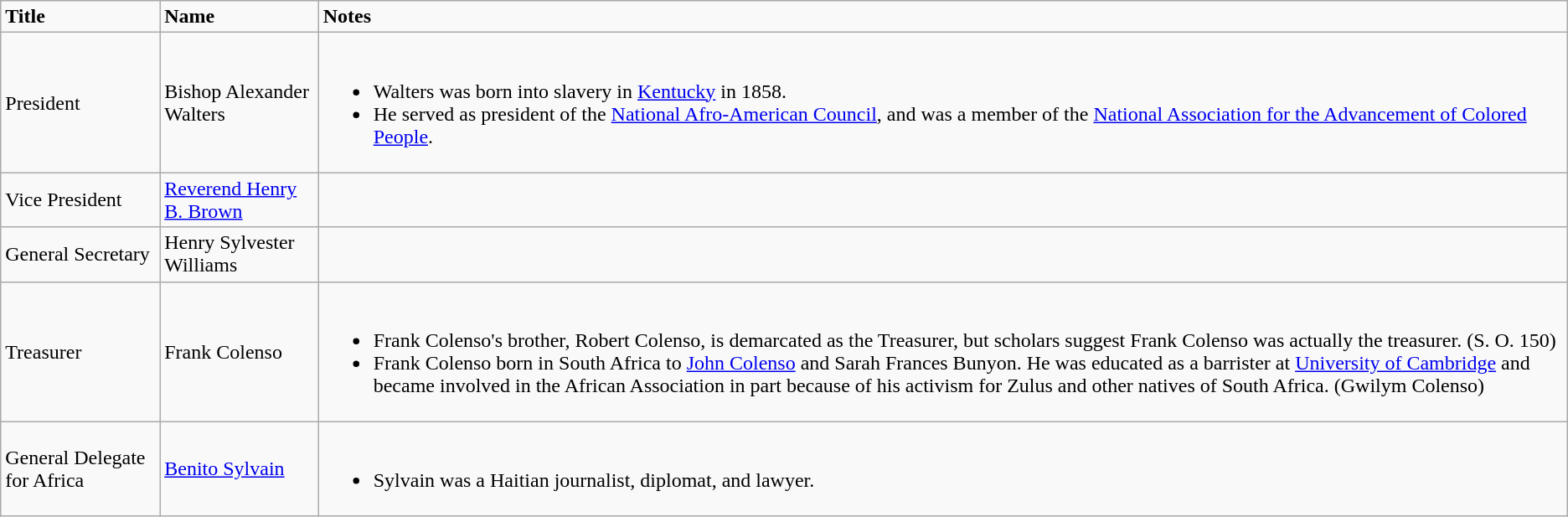<table class="wikitable">
<tr>
<td><strong>Title</strong></td>
<td><strong>Name</strong></td>
<td><strong>Notes</strong></td>
</tr>
<tr>
<td>President</td>
<td>Bishop Alexander Walters</td>
<td><br><ul><li>Walters was born into slavery in <a href='#'>Kentucky</a> in 1858.</li><li>He served as president of the <a href='#'>National Afro-American Council</a>, and was a member of the <a href='#'>National Association for the Advancement of Colored People</a>.</li></ul></td>
</tr>
<tr>
<td>Vice President</td>
<td><a href='#'>Reverend Henry B. Brown</a></td>
<td></td>
</tr>
<tr>
<td>General Secretary</td>
<td>Henry Sylvester Williams</td>
<td></td>
</tr>
<tr>
<td>Treasurer</td>
<td>Frank Colenso</td>
<td><br><ul><li>Frank Colenso's brother, Robert Colenso, is demarcated as the Treasurer, but scholars suggest Frank Colenso was actually the treasurer. (S. O. 150)</li><li>Frank Colenso born in South Africa to <a href='#'>John Colenso</a> and Sarah Frances Bunyon. He was educated as a barrister at <a href='#'>University of Cambridge</a> and became involved in the African Association in part because of his activism for Zulus and other natives of South Africa. (Gwilym Colenso)</li></ul></td>
</tr>
<tr>
<td>General Delegate for Africa</td>
<td><a href='#'>Benito Sylvain</a></td>
<td><br><ul><li>Sylvain was a Haitian journalist, diplomat, and lawyer.</li></ul></td>
</tr>
</table>
